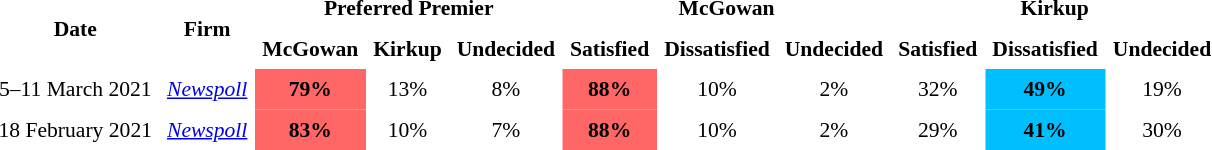<table class="toccolours" cellpadding="5" cellspacing="0" style="text-align:center; margin-right:.5em; margin-top:.4em; font-size:90%">
<tr>
<th rowspan="2">Date</th>
<th rowspan="2">Firm</th>
<th colspan="3">Preferred Premier</th>
<th colspan="3">McGowan</th>
<th colspan="3">Kirkup</th>
</tr>
<tr>
<th>McGowan</th>
<th>Kirkup</th>
<th>Undecided</th>
<th>Satisfied</th>
<th>Dissatisfied</th>
<th>Undecided</th>
<th>Satisfied</th>
<th>Dissatisfied</th>
<th>Undecided</th>
</tr>
<tr>
<td>5–11 March 2021</td>
<td><em><a href='#'>Newspoll</a></em></td>
<td style="background:#f66"><strong>79%</strong></td>
<td>13%</td>
<td>8%</td>
<td style="background:#f66"><strong>88%</strong></td>
<td>10%</td>
<td>2%</td>
<td>32%</td>
<td style="background:#00bfff"><strong>49%</strong></td>
<td>19%</td>
</tr>
<tr>
<td>18 February 2021</td>
<td><em><a href='#'>Newspoll</a></em></td>
<td style="background:#f66"><strong>83%</strong></td>
<td>10%</td>
<td>7%</td>
<td style="background:#f66"><strong>88%</strong></td>
<td>10%</td>
<td>2%</td>
<td>29%</td>
<td style="background:#00bfff"><strong>41%</strong></td>
<td>30%</td>
</tr>
</table>
